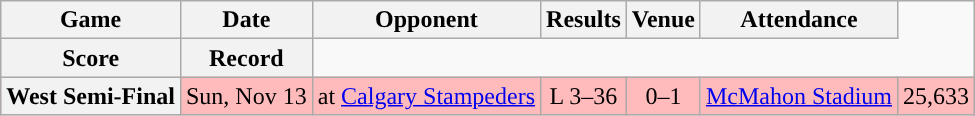<table class="wikitable" style="text-align:center">
<tr>
<th>Game</th>
<th>Date</th>
<th>Opponent</th>
<th>Results</th>
<th>Venue</th>
<th>Attendance</th>
</tr>
<tr>
<th>Score</th>
<th>Record</th>
</tr>
<tr style="background:#ffbbbb">
<th>West Semi-Final</th>
<td>Sun, Nov 13</td>
<td>at <a href='#'>Calgary Stampeders</a></td>
<td>L 3–36</td>
<td>0–1</td>
<td><a href='#'>McMahon Stadium</a></td>
<td>25,633</td>
</tr>
</table>
